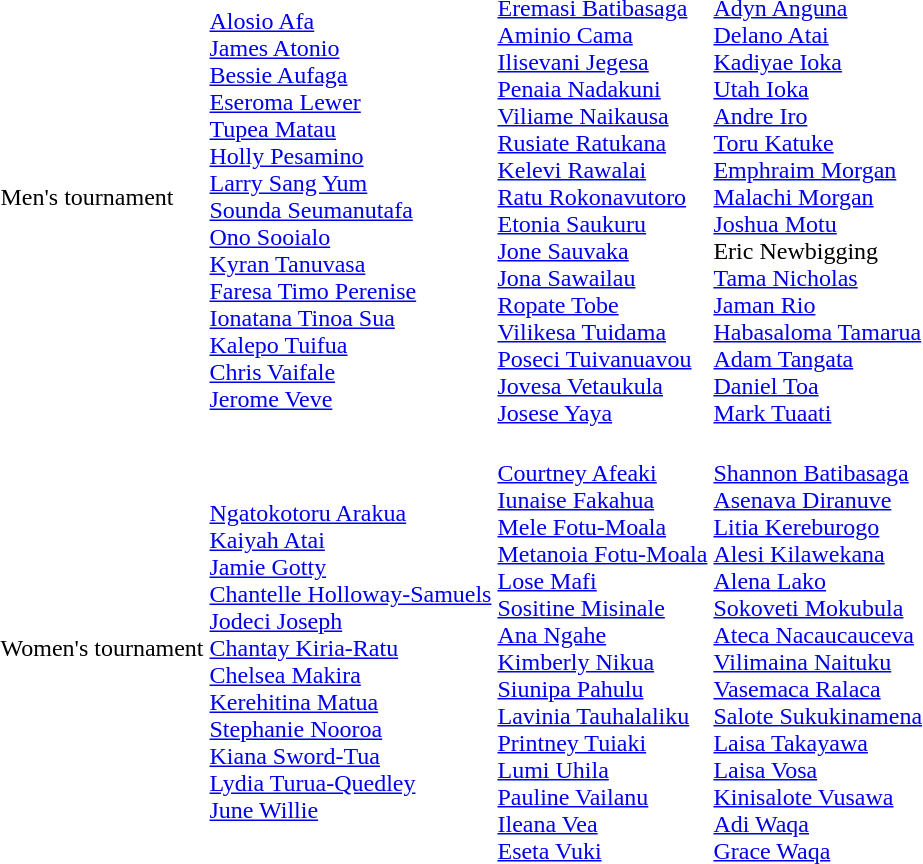<table>
<tr>
<td>Men's tournament<br></td>
<td><br><a href='#'>Alosio Afa</a><br><a href='#'>James Atonio</a><br><a href='#'>Bessie Aufaga</a><br><a href='#'>Eseroma Lewer</a><br><a href='#'>Tupea Matau</a><br><a href='#'>Holly Pesamino</a><br><a href='#'>Larry Sang Yum</a><br><a href='#'>Sounda Seumanutafa</a><br><a href='#'>Ono Sooialo</a><br><a href='#'>Kyran Tanuvasa</a><br><a href='#'>Faresa Timo Perenise</a><br><a href='#'>Ionatana Tinoa Sua</a><br><a href='#'>Kalepo Tuifua</a><br><a href='#'>Chris Vaifale</a><br><a href='#'>Jerome Veve</a></td>
<td><br><a href='#'>Eremasi Batibasaga</a><br><a href='#'>Aminio Cama</a><br><a href='#'>Ilisevani Jegesa</a><br><a href='#'>Penaia Nadakuni</a><br><a href='#'>Viliame Naikausa</a><br><a href='#'>Rusiate Ratukana</a><br><a href='#'>Kelevi Rawalai</a><br><a href='#'>Ratu Rokonavutoro</a><br><a href='#'>Etonia Saukuru</a><br><a href='#'>Jone Sauvaka</a><br><a href='#'>Jona Sawailau</a><br><a href='#'>Ropate Tobe</a><br><a href='#'>Vilikesa Tuidama</a><br><a href='#'>Poseci Tuivanuavou</a><br><a href='#'>Jovesa Vetaukula</a><br><a href='#'>Josese Yaya</a></td>
<td><br><a href='#'>Adyn Anguna</a><br><a href='#'>Delano Atai</a><br><a href='#'>Kadiyae Ioka</a><br><a href='#'>Utah Ioka</a><br><a href='#'>Andre Iro</a><br><a href='#'>Toru Katuke</a><br><a href='#'>Emphraim Morgan</a><br><a href='#'>Malachi Morgan</a><br><a href='#'>Joshua Motu</a><br>Eric Newbigging<br><a href='#'>Tama Nicholas</a><br><a href='#'>Jaman Rio</a><br><a href='#'>Habasaloma Tamarua</a><br><a href='#'>Adam Tangata</a><br><a href='#'>Daniel Toa</a><br><a href='#'>Mark Tuaati</a></td>
</tr>
<tr>
<td>Women's tournament<br></td>
<td><br><a href='#'>Ngatokotoru Arakua</a><br><a href='#'>Kaiyah Atai</a><br><a href='#'>Jamie Gotty</a><br><a href='#'>Chantelle Holloway-Samuels</a><br><a href='#'>Jodeci Joseph</a><br><a href='#'>Chantay Kiria-Ratu</a><br><a href='#'>Chelsea Makira</a><br><a href='#'>Kerehitina Matua</a><br><a href='#'>Stephanie Nooroa</a><br><a href='#'>Kiana Sword-Tua</a><br><a href='#'>Lydia Turua-Quedley</a><br><a href='#'>June Willie</a></td>
<td><br><a href='#'>Courtney Afeaki</a><br><a href='#'>Iunaise Fakahua</a><br><a href='#'>Mele Fotu-Moala</a><br><a href='#'>Metanoia Fotu-Moala</a><br><a href='#'>Lose Mafi</a><br><a href='#'>Sositine Misinale</a><br><a href='#'>Ana Ngahe</a><br><a href='#'>Kimberly Nikua</a><br><a href='#'>Siunipa Pahulu</a><br><a href='#'>Lavinia Tauhalaliku</a><br><a href='#'>Printney Tuiaki</a><br><a href='#'>Lumi Uhila</a><br><a href='#'>Pauline Vailanu</a><br><a href='#'>Ileana Vea</a><br><a href='#'>Eseta Vuki</a></td>
<td><br><a href='#'>Shannon Batibasaga</a><br><a href='#'>Asenava Diranuve</a><br><a href='#'>Litia Kereburogo</a><br><a href='#'>Alesi Kilawekana</a><br><a href='#'>Alena Lako</a><br><a href='#'>Sokoveti Mokubula</a><br><a href='#'>Ateca Nacaucauceva</a><br><a href='#'>Vilimaina Naituku</a><br><a href='#'>Vasemaca Ralaca</a><br><a href='#'>Salote Sukukinamena</a><br><a href='#'>Laisa Takayawa</a><br><a href='#'>Laisa Vosa</a><br><a href='#'>Kinisalote Vusawa</a><br><a href='#'>Adi Waqa</a><br><a href='#'>Grace Waqa</a></td>
</tr>
</table>
